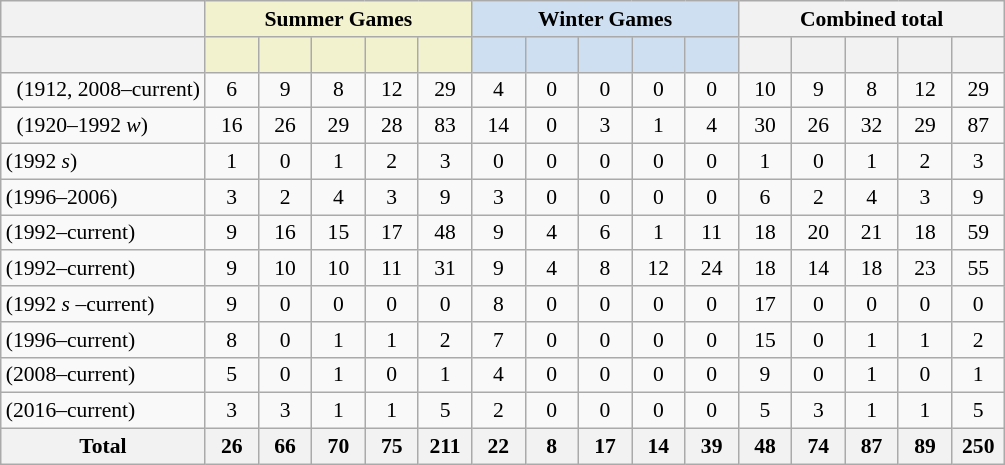<table class="wikitable sortable" style="margin-top:0; text-align:center; font-size:90%;">
<tr>
<th></th>
<th align="center" style="background-color:#f2f2ce;" colspan="5" ;>Summer Games</th>
<th align="center" style="background-color:#cedff2;" colspan="5" ;>Winter Games</th>
<th align="center" colspan="5" ;>Combined total</th>
</tr>
<tr>
<th></th>
<th style="background-color:#f2f2ce; width:2em;"><br></th>
<th style="background-color:#f2f2ce; width:2em;"><br></th>
<th style="background-color:#f2f2ce; width:2em;"><br></th>
<th style="background-color:#f2f2ce; width:2em;"><br></th>
<th style="background-color:#f2f2ce; width:2em;"><br></th>
<th style="background-color:#cedff2; width:2em;"><br></th>
<th style="background-color:#cedff2; width:2em;"><br></th>
<th style="background-color:#cedff2; width:2em;"><br></th>
<th style="background-color:#cedff2; width:2em;"><br></th>
<th style="background-color:#cedff2; width:2em;"><br></th>
<th style="width:2em;"><br></th>
<th style="width:2em;"><br></th>
<th style="width:2em;"><br></th>
<th style="width:2em;"><br></th>
<th style="width:2em;"><br></th>
</tr>
<tr>
<td style="text-align: left;">  (1912, 2008–current)</td>
<td>6</td>
<td>9</td>
<td>8</td>
<td>12</td>
<td>29</td>
<td>4</td>
<td>0</td>
<td>0</td>
<td>0</td>
<td>0</td>
<td>10</td>
<td>9</td>
<td>8</td>
<td>12</td>
<td>29</td>
</tr>
<tr>
<td style="text-align: left;">  (1920–1992 <em>w</em>)</td>
<td>16</td>
<td>26</td>
<td>29</td>
<td>28</td>
<td>83</td>
<td>14</td>
<td>0</td>
<td>3</td>
<td>1</td>
<td>4</td>
<td>30</td>
<td>26</td>
<td>32</td>
<td>29</td>
<td>87</td>
</tr>
<tr>
<td style="text-align: left;"> (1992 <em>s</em>)</td>
<td>1</td>
<td>0</td>
<td>1</td>
<td>2</td>
<td>3</td>
<td>0</td>
<td>0</td>
<td>0</td>
<td>0</td>
<td>0</td>
<td>1</td>
<td>0</td>
<td>1</td>
<td>2</td>
<td>3</td>
</tr>
<tr>
<td style="text-align: left;"> (1996–2006)</td>
<td>3</td>
<td>2</td>
<td>4</td>
<td>3</td>
<td>9</td>
<td>3</td>
<td>0</td>
<td>0</td>
<td>0</td>
<td>0</td>
<td>6</td>
<td>2</td>
<td>4</td>
<td>3</td>
<td>9</td>
</tr>
<tr>
<td style="text-align: left;"> (1992–current)</td>
<td>9</td>
<td>16</td>
<td>15</td>
<td>17</td>
<td>48</td>
<td>9</td>
<td>4</td>
<td>6</td>
<td>1</td>
<td>11</td>
<td>18</td>
<td>20</td>
<td>21</td>
<td>18</td>
<td>59</td>
</tr>
<tr>
<td style="text-align: left;"> (1992–current)</td>
<td>9</td>
<td>10</td>
<td>10</td>
<td>11</td>
<td>31</td>
<td>9</td>
<td>4</td>
<td>8</td>
<td>12</td>
<td>24</td>
<td>18</td>
<td>14</td>
<td>18</td>
<td>23</td>
<td>55</td>
</tr>
<tr>
<td style="text-align: left;"> (1992 <em>s</em> –current)</td>
<td>9</td>
<td>0</td>
<td>0</td>
<td>0</td>
<td>0</td>
<td>8</td>
<td>0</td>
<td>0</td>
<td>0</td>
<td>0</td>
<td>17</td>
<td>0</td>
<td>0</td>
<td>0</td>
<td>0</td>
</tr>
<tr>
<td style="text-align: left;"> (1996–current)</td>
<td>8</td>
<td>0</td>
<td>1</td>
<td>1</td>
<td>2</td>
<td>7</td>
<td>0</td>
<td>0</td>
<td>0</td>
<td>0</td>
<td>15</td>
<td>0</td>
<td>1</td>
<td>1</td>
<td>2</td>
</tr>
<tr>
<td style="text-align: left;"> (2008–current)</td>
<td>5</td>
<td>0</td>
<td>1</td>
<td>0</td>
<td>1</td>
<td>4</td>
<td>0</td>
<td>0</td>
<td>0</td>
<td>0</td>
<td>9</td>
<td>0</td>
<td>1</td>
<td>0</td>
<td>1</td>
</tr>
<tr>
<td style="text-align: left;"> (2016–current)</td>
<td>3</td>
<td>3</td>
<td>1</td>
<td>1</td>
<td>5</td>
<td>2</td>
<td>0</td>
<td>0</td>
<td>0</td>
<td>0</td>
<td>5</td>
<td>3</td>
<td>1</td>
<td>1</td>
<td>5</td>
</tr>
<tr>
<th style="text-align: center;">Total</th>
<th>26</th>
<th>66</th>
<th>70</th>
<th>75</th>
<th>211</th>
<th>22</th>
<th>8</th>
<th>17</th>
<th>14</th>
<th>39</th>
<th>48</th>
<th>74</th>
<th>87</th>
<th>89</th>
<th>250</th>
</tr>
</table>
